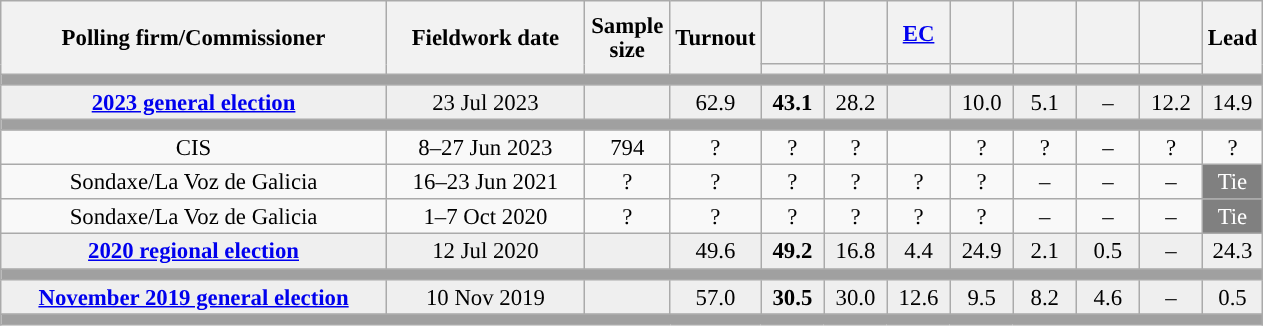<table class="wikitable collapsible collapsed" style="text-align:center; font-size:95%; line-height:16px;">
<tr style="height:42px;">
<th style="width:250px;" rowspan="2">Polling firm/Commissioner</th>
<th style="width:125px;" rowspan="2">Fieldwork date</th>
<th style="width:50px;" rowspan="2">Sample size</th>
<th style="width:45px;" rowspan="2">Turnout</th>
<th style="width:35px;"></th>
<th style="width:35px;"></th>
<th style="width:35px;"><a href='#'>EC</a></th>
<th style="width:35px;"></th>
<th style="width:35px;"></th>
<th style="width:35px;"></th>
<th style="width:35px;"></th>
<th style="width:30px;" rowspan="2">Lead</th>
</tr>
<tr>
<th style="color:inherit;background:"></th>
<th style="color:inherit;background:"></th>
<th style="color:inherit;background:"></th>
<th style="color:inherit;background:"></th>
<th style="color:inherit;background:"></th>
<th style="color:inherit;background:"></th>
<th style="color:inherit;background:"></th>
</tr>
<tr>
<td colspan="12" style="background:#A0A0A0"></td>
</tr>
<tr style="background:#EFEFEF;">
<td><strong><a href='#'>2023 general election</a></strong></td>
<td>23 Jul 2023</td>
<td></td>
<td>62.9</td>
<td><strong>43.1</strong><br></td>
<td>28.2<br></td>
<td></td>
<td>10.0<br></td>
<td>5.1<br></td>
<td>–</td>
<td>12.2<br></td>
<td style="background:">14.9</td>
</tr>
<tr>
<td colspan="12" style="background:#A0A0A0"></td>
</tr>
<tr>
<td>CIS</td>
<td>8–27 Jun 2023</td>
<td>794</td>
<td>?</td>
<td>?<br></td>
<td>?<br></td>
<td></td>
<td>?<br></td>
<td>?<br></td>
<td>–</td>
<td>?<br></td>
<td style="background:">?</td>
</tr>
<tr>
<td>Sondaxe/La Voz de Galicia</td>
<td>16–23 Jun 2021</td>
<td>?</td>
<td>?</td>
<td>?<br></td>
<td>?<br></td>
<td>?<br></td>
<td>?<br></td>
<td>–</td>
<td>–</td>
<td>–</td>
<td style="background:gray; color:white;">Tie</td>
</tr>
<tr>
<td>Sondaxe/La Voz de Galicia</td>
<td>1–7 Oct 2020</td>
<td>?</td>
<td>?</td>
<td>?<br></td>
<td>?<br></td>
<td>?<br></td>
<td>?<br></td>
<td>–</td>
<td>–</td>
<td>–</td>
<td style="background:gray; color:white;">Tie</td>
</tr>
<tr style="background:#EFEFEF;">
<td><strong><a href='#'>2020 regional election</a></strong></td>
<td>12 Jul 2020</td>
<td></td>
<td>49.6</td>
<td><strong>49.2</strong><br></td>
<td>16.8<br></td>
<td>4.4<br></td>
<td>24.9<br></td>
<td>2.1<br></td>
<td>0.5<br></td>
<td>–</td>
<td style="background:">24.3</td>
</tr>
<tr>
<td colspan="12" style="background:#A0A0A0"></td>
</tr>
<tr style="background:#EFEFEF;">
<td><strong><a href='#'>November 2019 general election</a></strong></td>
<td>10 Nov 2019</td>
<td></td>
<td>57.0</td>
<td><strong>30.5</strong><br></td>
<td>30.0<br></td>
<td>12.6<br></td>
<td>9.5<br></td>
<td>8.2<br></td>
<td>4.6<br></td>
<td>–</td>
<td style="background:">0.5</td>
</tr>
<tr>
<td colspan="12" style="background:#A0A0A0"></td>
</tr>
</table>
